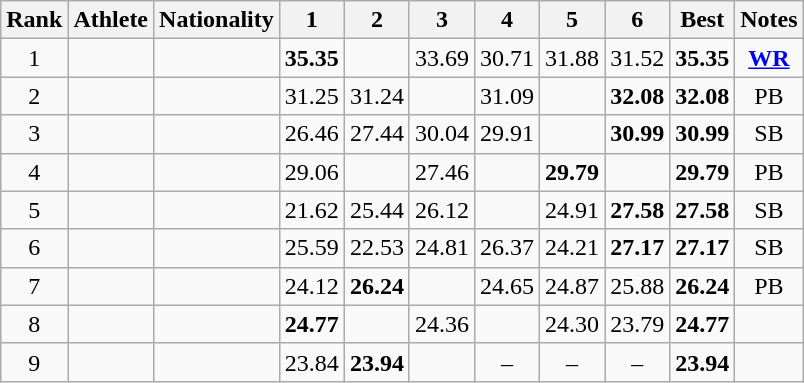<table class="wikitable sortable" style="text-align:center">
<tr>
<th>Rank</th>
<th>Athlete</th>
<th>Nationality</th>
<th>1</th>
<th>2</th>
<th>3</th>
<th>4</th>
<th>5</th>
<th>6</th>
<th>Best</th>
<th>Notes</th>
</tr>
<tr>
<td>1</td>
<td align=left></td>
<td align="left"></td>
<td><strong>35.35</strong></td>
<td></td>
<td>33.69</td>
<td>30.71</td>
<td>31.88</td>
<td>31.52</td>
<td><strong>35.35</strong></td>
<td><strong><a href='#'>WR</a></strong></td>
</tr>
<tr>
<td>2</td>
<td align=left></td>
<td align="left"></td>
<td>31.25</td>
<td>31.24</td>
<td></td>
<td>31.09</td>
<td></td>
<td><strong>32.08</strong></td>
<td><strong>32.08</strong></td>
<td>PB</td>
</tr>
<tr>
<td>3</td>
<td align=left></td>
<td align="left"></td>
<td>26.46</td>
<td>27.44</td>
<td>30.04</td>
<td>29.91</td>
<td></td>
<td><strong>30.99</strong></td>
<td><strong>30.99</strong></td>
<td>SB</td>
</tr>
<tr>
<td>4</td>
<td align=left></td>
<td align="left"></td>
<td>29.06</td>
<td></td>
<td>27.46</td>
<td></td>
<td><strong>29.79</strong></td>
<td></td>
<td><strong>29.79</strong></td>
<td>PB</td>
</tr>
<tr>
<td>5</td>
<td align=left></td>
<td align="left"></td>
<td>21.62</td>
<td>25.44</td>
<td>26.12</td>
<td></td>
<td>24.91</td>
<td><strong>27.58</strong></td>
<td><strong>27.58</strong></td>
<td>SB</td>
</tr>
<tr>
<td>6</td>
<td align=left></td>
<td align="left"></td>
<td>25.59</td>
<td>22.53</td>
<td>24.81</td>
<td>26.37</td>
<td>24.21</td>
<td><strong>27.17</strong></td>
<td><strong>27.17</strong></td>
<td>SB</td>
</tr>
<tr>
<td>7</td>
<td align=left></td>
<td align="left"></td>
<td>24.12</td>
<td><strong>26.24</strong></td>
<td></td>
<td>24.65</td>
<td>24.87</td>
<td>25.88</td>
<td><strong>26.24</strong></td>
<td>PB</td>
</tr>
<tr>
<td>8</td>
<td align=left></td>
<td align="left"></td>
<td><strong>24.77</strong></td>
<td></td>
<td>24.36</td>
<td></td>
<td>24.30</td>
<td>23.79</td>
<td><strong>24.77</strong></td>
<td></td>
</tr>
<tr>
<td>9</td>
<td align=left></td>
<td align="left"></td>
<td>23.84</td>
<td><strong>23.94</strong></td>
<td></td>
<td>–</td>
<td>–</td>
<td>–</td>
<td><strong>23.94</strong></td>
<td></td>
</tr>
</table>
